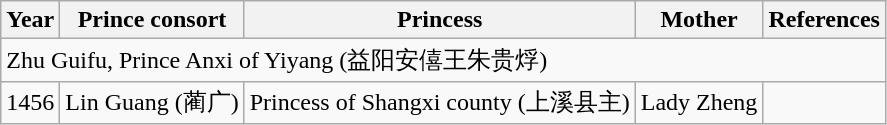<table class="wikitable">
<tr>
<th>Year</th>
<th>Prince consort</th>
<th>Princess</th>
<th>Mother</th>
<th>References</th>
</tr>
<tr>
<td colspan="5">Zhu Guifu, Prince Anxi of Yiyang (益阳安僖王朱贵烰)</td>
</tr>
<tr>
<td>1456</td>
<td>Lin Guang (蔺广)</td>
<td>Princess of Shangxi county (上溪县主)</td>
<td>Lady Zheng</td>
<td></td>
</tr>
</table>
